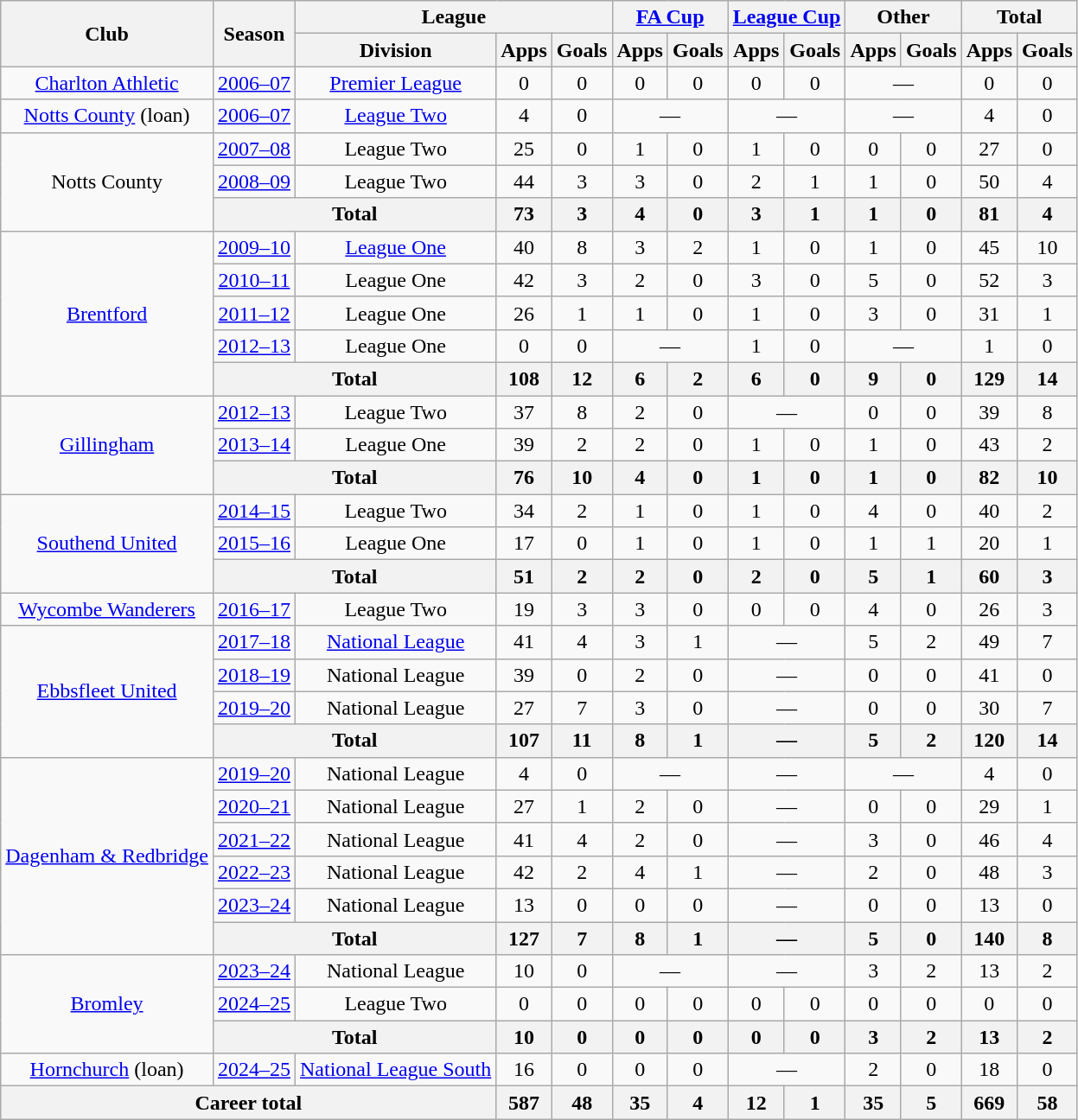<table class="wikitable" style="text-align:center">
<tr>
<th rowspan="2">Club</th>
<th rowspan="2">Season</th>
<th colspan="3">League</th>
<th colspan="2"><a href='#'>FA Cup</a></th>
<th colspan="2"><a href='#'>League Cup</a></th>
<th colspan="2">Other</th>
<th colspan="2">Total</th>
</tr>
<tr>
<th>Division</th>
<th>Apps</th>
<th>Goals</th>
<th>Apps</th>
<th>Goals</th>
<th>Apps</th>
<th>Goals</th>
<th>Apps</th>
<th>Goals</th>
<th>Apps</th>
<th>Goals</th>
</tr>
<tr>
<td><a href='#'>Charlton Athletic</a></td>
<td><a href='#'>2006–07</a></td>
<td><a href='#'>Premier League</a></td>
<td>0</td>
<td>0</td>
<td>0</td>
<td>0</td>
<td>0</td>
<td>0</td>
<td colspan="2">—</td>
<td>0</td>
<td>0</td>
</tr>
<tr>
<td><a href='#'>Notts County</a> (loan)</td>
<td><a href='#'>2006–07</a></td>
<td><a href='#'>League Two</a></td>
<td>4</td>
<td>0</td>
<td colspan="2">—</td>
<td colspan="2">—</td>
<td colspan="2">—</td>
<td>4</td>
<td>0</td>
</tr>
<tr>
<td rowspan="3">Notts County</td>
<td><a href='#'>2007–08</a></td>
<td>League Two</td>
<td>25</td>
<td>0</td>
<td>1</td>
<td>0</td>
<td>1</td>
<td>0</td>
<td>0</td>
<td>0</td>
<td>27</td>
<td>0</td>
</tr>
<tr>
<td><a href='#'>2008–09</a></td>
<td>League Two</td>
<td>44</td>
<td>3</td>
<td>3</td>
<td>0</td>
<td>2</td>
<td>1</td>
<td>1</td>
<td>0</td>
<td>50</td>
<td>4</td>
</tr>
<tr>
<th colspan="2">Total</th>
<th>73</th>
<th>3</th>
<th>4</th>
<th>0</th>
<th>3</th>
<th>1</th>
<th>1</th>
<th>0</th>
<th>81</th>
<th>4</th>
</tr>
<tr>
<td rowspan="5"><a href='#'>Brentford</a></td>
<td><a href='#'>2009–10</a></td>
<td><a href='#'>League One</a></td>
<td>40</td>
<td>8</td>
<td>3</td>
<td>2</td>
<td>1</td>
<td>0</td>
<td>1</td>
<td>0</td>
<td>45</td>
<td>10</td>
</tr>
<tr>
<td><a href='#'>2010–11</a></td>
<td>League One</td>
<td>42</td>
<td>3</td>
<td>2</td>
<td>0</td>
<td>3</td>
<td>0</td>
<td>5</td>
<td>0</td>
<td>52</td>
<td>3</td>
</tr>
<tr>
<td><a href='#'>2011–12</a></td>
<td>League One</td>
<td>26</td>
<td>1</td>
<td>1</td>
<td>0</td>
<td>1</td>
<td>0</td>
<td>3</td>
<td>0</td>
<td>31</td>
<td>1</td>
</tr>
<tr>
<td><a href='#'>2012–13</a></td>
<td>League One</td>
<td>0</td>
<td>0</td>
<td colspan="2">—</td>
<td>1</td>
<td>0</td>
<td colspan="2">—</td>
<td>1</td>
<td>0</td>
</tr>
<tr>
<th colspan="2">Total</th>
<th>108</th>
<th>12</th>
<th>6</th>
<th>2</th>
<th>6</th>
<th>0</th>
<th>9</th>
<th>0</th>
<th>129</th>
<th>14</th>
</tr>
<tr>
<td rowspan="3"><a href='#'>Gillingham</a></td>
<td><a href='#'>2012–13</a></td>
<td>League Two</td>
<td>37</td>
<td>8</td>
<td>2</td>
<td>0</td>
<td colspan="2">—</td>
<td>0</td>
<td>0</td>
<td>39</td>
<td>8</td>
</tr>
<tr>
<td><a href='#'>2013–14</a></td>
<td>League One</td>
<td>39</td>
<td>2</td>
<td>2</td>
<td>0</td>
<td>1</td>
<td>0</td>
<td>1</td>
<td>0</td>
<td>43</td>
<td>2</td>
</tr>
<tr>
<th colspan="2">Total</th>
<th>76</th>
<th>10</th>
<th>4</th>
<th>0</th>
<th>1</th>
<th>0</th>
<th>1</th>
<th>0</th>
<th>82</th>
<th>10</th>
</tr>
<tr>
<td rowspan="3"><a href='#'>Southend United</a></td>
<td><a href='#'>2014–15</a></td>
<td>League Two</td>
<td>34</td>
<td>2</td>
<td>1</td>
<td>0</td>
<td>1</td>
<td>0</td>
<td>4</td>
<td>0</td>
<td>40</td>
<td>2</td>
</tr>
<tr>
<td><a href='#'>2015–16</a></td>
<td>League One</td>
<td>17</td>
<td>0</td>
<td>1</td>
<td>0</td>
<td>1</td>
<td>0</td>
<td>1</td>
<td>1</td>
<td>20</td>
<td>1</td>
</tr>
<tr>
<th colspan="2">Total</th>
<th>51</th>
<th>2</th>
<th>2</th>
<th>0</th>
<th>2</th>
<th>0</th>
<th>5</th>
<th>1</th>
<th>60</th>
<th>3</th>
</tr>
<tr>
<td><a href='#'>Wycombe Wanderers</a></td>
<td><a href='#'>2016–17</a></td>
<td>League Two</td>
<td>19</td>
<td>3</td>
<td>3</td>
<td>0</td>
<td>0</td>
<td>0</td>
<td>4</td>
<td>0</td>
<td>26</td>
<td>3</td>
</tr>
<tr>
<td rowspan="4"><a href='#'>Ebbsfleet United</a></td>
<td><a href='#'>2017–18</a></td>
<td><a href='#'>National League</a></td>
<td>41</td>
<td>4</td>
<td>3</td>
<td>1</td>
<td colspan="2">—</td>
<td>5</td>
<td>2</td>
<td>49</td>
<td>7</td>
</tr>
<tr>
<td><a href='#'>2018–19</a></td>
<td>National League</td>
<td>39</td>
<td>0</td>
<td>2</td>
<td>0</td>
<td colspan="2">—</td>
<td>0</td>
<td>0</td>
<td>41</td>
<td>0</td>
</tr>
<tr>
<td><a href='#'>2019–20</a></td>
<td>National League</td>
<td>27</td>
<td>7</td>
<td>3</td>
<td>0</td>
<td colspan="2">—</td>
<td>0</td>
<td>0</td>
<td>30</td>
<td>7</td>
</tr>
<tr>
<th colspan="2">Total</th>
<th>107</th>
<th>11</th>
<th>8</th>
<th>1</th>
<th colspan="2">—</th>
<th>5</th>
<th>2</th>
<th>120</th>
<th>14</th>
</tr>
<tr>
<td rowspan="6"><a href='#'>Dagenham & Redbridge</a></td>
<td><a href='#'>2019–20</a></td>
<td>National League</td>
<td>4</td>
<td>0</td>
<td colspan="2">—</td>
<td colspan="2">—</td>
<td colspan="2">—</td>
<td>4</td>
<td>0</td>
</tr>
<tr>
<td><a href='#'>2020–21</a></td>
<td>National League</td>
<td>27</td>
<td>1</td>
<td>2</td>
<td>0</td>
<td colspan="2">—</td>
<td>0</td>
<td>0</td>
<td>29</td>
<td>1</td>
</tr>
<tr>
<td><a href='#'>2021–22</a></td>
<td>National League</td>
<td>41</td>
<td>4</td>
<td>2</td>
<td>0</td>
<td colspan="2">—</td>
<td>3</td>
<td>0</td>
<td>46</td>
<td>4</td>
</tr>
<tr>
<td><a href='#'>2022–23</a></td>
<td>National League</td>
<td>42</td>
<td>2</td>
<td>4</td>
<td>1</td>
<td colspan="2">—</td>
<td>2</td>
<td>0</td>
<td>48</td>
<td>3</td>
</tr>
<tr>
<td><a href='#'>2023–24</a></td>
<td>National League</td>
<td>13</td>
<td>0</td>
<td>0</td>
<td>0</td>
<td colspan="2">—</td>
<td>0</td>
<td>0</td>
<td>13</td>
<td>0</td>
</tr>
<tr>
<th colspan="2">Total</th>
<th>127</th>
<th>7</th>
<th>8</th>
<th>1</th>
<th colspan="2">—</th>
<th>5</th>
<th>0</th>
<th>140</th>
<th>8</th>
</tr>
<tr>
<td rowspan="3"><a href='#'>Bromley</a></td>
<td><a href='#'>2023–24</a></td>
<td>National League</td>
<td>10</td>
<td>0</td>
<td colspan="2">—</td>
<td colspan="2">—</td>
<td>3</td>
<td>2</td>
<td>13</td>
<td>2</td>
</tr>
<tr>
<td><a href='#'>2024–25</a></td>
<td>League Two</td>
<td>0</td>
<td>0</td>
<td>0</td>
<td>0</td>
<td>0</td>
<td>0</td>
<td>0</td>
<td>0</td>
<td>0</td>
<td>0</td>
</tr>
<tr>
<th colspan="2">Total</th>
<th>10</th>
<th>0</th>
<th>0</th>
<th>0</th>
<th>0</th>
<th>0</th>
<th>3</th>
<th>2</th>
<th>13</th>
<th>2</th>
</tr>
<tr>
<td><a href='#'>Hornchurch</a> (loan)</td>
<td><a href='#'>2024–25</a></td>
<td><a href='#'>National League South</a></td>
<td>16</td>
<td>0</td>
<td>0</td>
<td>0</td>
<td colspan="2">—</td>
<td>2</td>
<td>0</td>
<td>18</td>
<td>0</td>
</tr>
<tr>
<th colspan="3">Career total</th>
<th>587</th>
<th>48</th>
<th>35</th>
<th>4</th>
<th>12</th>
<th>1</th>
<th>35</th>
<th>5</th>
<th>669</th>
<th>58</th>
</tr>
</table>
